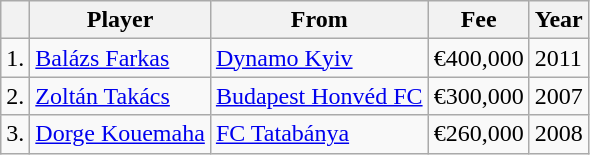<table border="0" class="wikitable">
<tr>
<th></th>
<th>Player</th>
<th>From</th>
<th>Fee</th>
<th>Year</th>
</tr>
<tr>
<td>1.</td>
<td> <a href='#'>Balázs Farkas</a></td>
<td> <a href='#'>Dynamo Kyiv</a></td>
<td>€400,000</td>
<td>2011</td>
</tr>
<tr>
<td>2.</td>
<td> <a href='#'>Zoltán Takács</a></td>
<td> <a href='#'>Budapest Honvéd FC</a></td>
<td>€300,000</td>
<td>2007</td>
</tr>
<tr>
<td>3.</td>
<td> <a href='#'>Dorge Kouemaha</a></td>
<td> <a href='#'>FC Tatabánya</a></td>
<td>€260,000</td>
<td>2008</td>
</tr>
</table>
